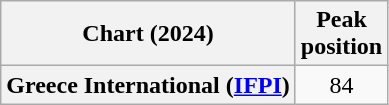<table class="wikitable plainrowheaders" style="text-align:center">
<tr>
<th scope="col">Chart (2024)</th>
<th scope="col">Peak<br>position</th>
</tr>
<tr>
<th scope="row">Greece International (<a href='#'>IFPI</a>)</th>
<td>84</td>
</tr>
</table>
